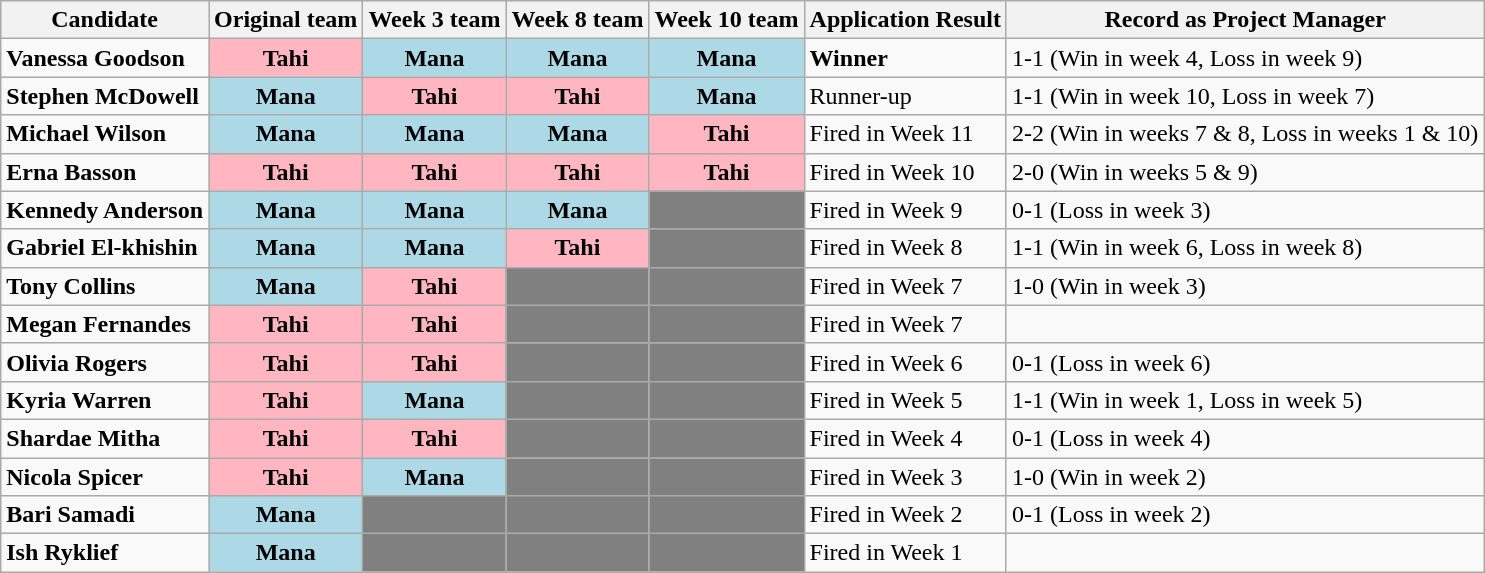<table class="wikitable sortable">
<tr>
<th>Candidate</th>
<th>Original team</th>
<th>Week 3 team</th>
<th>Week 8 team</th>
<th>Week 10 team</th>
<th>Application Result</th>
<th>Record as Project Manager</th>
</tr>
<tr>
<td><strong>Vanessa Goodson</strong></td>
<td align="center" bgcolor="lightpink"><strong>Tahi</strong></td>
<td align="center" bgcolor="lightblue"><strong>Mana</strong></td>
<td align="center" bgcolor="lightblue"><strong>Mana</strong></td>
<td align="center" bgcolor="lightblue"><strong>Mana</strong></td>
<td><strong>Winner</strong></td>
<td>1-1 (Win in week 4, Loss in week 9)</td>
</tr>
<tr>
<td><strong>Stephen McDowell</strong></td>
<td align="center" bgcolor="lightblue"><strong>Mana</strong></td>
<td align="center" bgcolor="lightpink"><strong>Tahi</strong></td>
<td align="center" bgcolor="lightpink"><strong>Tahi</strong></td>
<td align="center" bgcolor="lightblue"><strong>Mana</strong></td>
<td>Runner-up</td>
<td>1-1 (Win in week 10, Loss in week 7)</td>
</tr>
<tr>
<td><strong>Michael Wilson</strong></td>
<td align="center" bgcolor="lightblue"><strong>Mana</strong></td>
<td align="center" bgcolor="lightblue"><strong>Mana</strong></td>
<td align="center" bgcolor="lightblue"><strong>Mana</strong></td>
<td align="center" bgcolor="lightpink"><strong>Tahi</strong></td>
<td>Fired in Week 11</td>
<td>2-2 (Win in weeks 7 & 8, Loss in weeks 1 & 10)</td>
</tr>
<tr>
<td><strong>Erna Basson</strong></td>
<td align="center" bgcolor="lightpink"><strong>Tahi</strong></td>
<td align="center" bgcolor="lightpink"><strong>Tahi</strong></td>
<td align="center" bgcolor="lightpink"><strong>Tahi</strong></td>
<td align="center" bgcolor="lightpink"><strong>Tahi</strong></td>
<td>Fired in Week 10</td>
<td>2-0 (Win in weeks 5 & 9)</td>
</tr>
<tr>
<td><strong>Kennedy Anderson</strong></td>
<td align="center" bgcolor="lightblue"><strong>Mana</strong></td>
<td align="center" bgcolor="lightblue"><strong>Mana</strong></td>
<td align="center" bgcolor="lightblue"><strong>Mana</strong></td>
<td bgcolor=gray></td>
<td>Fired in Week 9</td>
<td>0-1 (Loss in week 3)</td>
</tr>
<tr>
<td><strong>Gabriel El-khishin</strong></td>
<td align="center" bgcolor="lightblue"><strong>Mana</strong></td>
<td align="center" bgcolor="lightblue"><strong>Mana</strong></td>
<td align="center" bgcolor="lightpink"><strong>Tahi</strong></td>
<td bgcolor=gray></td>
<td>Fired in Week 8</td>
<td>1-1 (Win in week 6, Loss in week 8)</td>
</tr>
<tr>
<td><strong>Tony Collins</strong></td>
<td align="center" bgcolor="lightblue"><strong>Mana</strong></td>
<td align="center" bgcolor="lightpink"><strong>Tahi</strong></td>
<td bgcolor=gray></td>
<td bgcolor=gray></td>
<td>Fired in Week 7</td>
<td>1-0 (Win in week 3)</td>
</tr>
<tr>
<td><strong>Megan Fernandes</strong></td>
<td align="center" bgcolor="lightpink"><strong>Tahi</strong></td>
<td align="center" bgcolor="lightpink"><strong>Tahi</strong></td>
<td bgcolor=gray></td>
<td bgcolor=gray></td>
<td>Fired in Week 7</td>
<td></td>
</tr>
<tr>
<td><strong>Olivia Rogers</strong></td>
<td align="center" bgcolor="lightpink"><strong>Tahi</strong></td>
<td align="center" bgcolor="lightpink"><strong>Tahi</strong></td>
<td bgcolor=gray></td>
<td bgcolor=gray></td>
<td>Fired in Week 6</td>
<td>0-1 (Loss in week 6)</td>
</tr>
<tr>
<td><strong>Kyria Warren</strong></td>
<td align="center" bgcolor="lightpink"><strong>Tahi</strong></td>
<td align="center" bgcolor="lightblue"><strong>Mana</strong></td>
<td bgcolor=gray></td>
<td bgcolor=gray></td>
<td>Fired in Week 5</td>
<td>1-1 (Win in week 1, Loss in week 5)</td>
</tr>
<tr>
<td><strong>Shardae Mitha</strong></td>
<td align="center" bgcolor="lightpink"><strong>Tahi</strong></td>
<td align="center" bgcolor="lightpink"><strong>Tahi</strong></td>
<td bgcolor=gray></td>
<td bgcolor=gray></td>
<td>Fired in Week 4</td>
<td>0-1 (Loss in week 4)</td>
</tr>
<tr>
<td><strong>Nicola Spicer</strong></td>
<td align="center" bgcolor="lightpink"><strong>Tahi</strong></td>
<td align="center" bgcolor="lightblue"><strong>Mana</strong></td>
<td bgcolor=gray></td>
<td bgcolor=gray></td>
<td>Fired in Week 3</td>
<td>1-0 (Win in week 2)</td>
</tr>
<tr>
<td><strong>Bari Samadi</strong></td>
<td align="center" bgcolor="lightblue"><strong>Mana</strong></td>
<td bgcolor=gray></td>
<td bgcolor=gray></td>
<td bgcolor=gray></td>
<td>Fired in Week 2</td>
<td>0-1 (Loss in week 2)</td>
</tr>
<tr>
<td><strong>Ish Ryklief</strong></td>
<td align="center" bgcolor="lightblue"><strong>Mana</strong></td>
<td bgcolor=gray></td>
<td bgcolor=gray></td>
<td bgcolor=gray></td>
<td>Fired in Week 1</td>
<td></td>
</tr>
</table>
